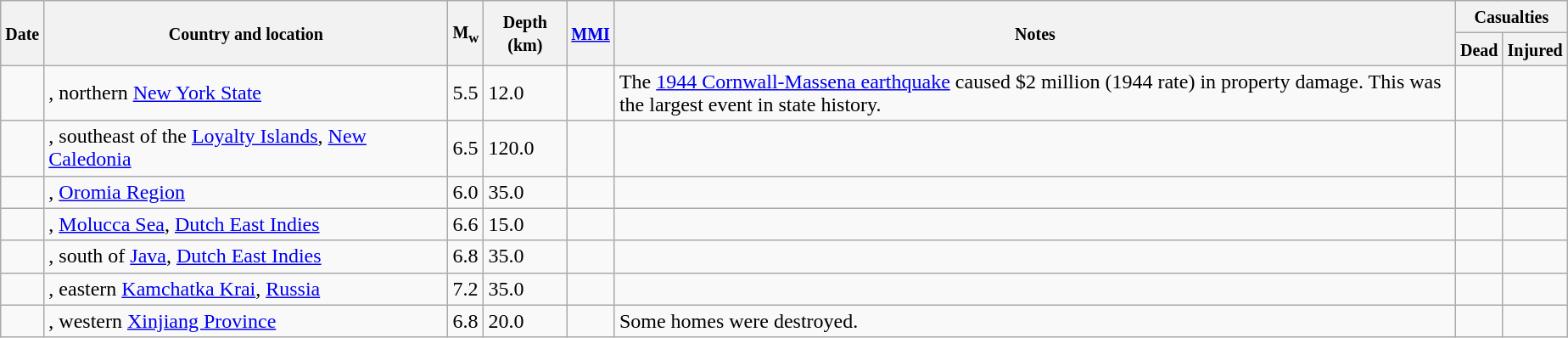<table class="wikitable sortable sort-under" style="border:1px black; margin-left:1em;">
<tr>
<th rowspan="2"><small>Date</small></th>
<th rowspan="2" style="width: 310px"><small>Country and location</small></th>
<th rowspan="2"><small>M<sub>w</sub></small></th>
<th rowspan="2"><small>Depth (km)</small></th>
<th rowspan="2"><small><a href='#'>MMI</a></small></th>
<th rowspan="2" class="unsortable"><small>Notes</small></th>
<th colspan="2"><small>Casualties</small></th>
</tr>
<tr>
<th><small>Dead</small></th>
<th><small>Injured</small></th>
</tr>
<tr>
<td></td>
<td>, northern <a href='#'>New York State</a></td>
<td>5.5</td>
<td>12.0</td>
<td></td>
<td>The <a href='#'>1944 Cornwall-Massena earthquake</a> caused $2 million (1944 rate) in property damage. This was the largest event in state history.</td>
<td></td>
<td></td>
</tr>
<tr>
<td></td>
<td>, southeast of the <a href='#'>Loyalty Islands</a>, <a href='#'>New Caledonia</a></td>
<td>6.5</td>
<td>120.0</td>
<td></td>
<td></td>
<td></td>
<td></td>
</tr>
<tr>
<td></td>
<td>, <a href='#'>Oromia Region</a></td>
<td>6.0</td>
<td>35.0</td>
<td></td>
<td></td>
<td></td>
<td></td>
</tr>
<tr>
<td></td>
<td>, <a href='#'>Molucca Sea</a>, <a href='#'>Dutch East Indies</a></td>
<td>6.6</td>
<td>15.0</td>
<td></td>
<td></td>
<td></td>
<td></td>
</tr>
<tr>
<td></td>
<td>, south of <a href='#'>Java</a>, <a href='#'>Dutch East Indies</a></td>
<td>6.8</td>
<td>35.0</td>
<td></td>
<td></td>
<td></td>
<td></td>
</tr>
<tr>
<td></td>
<td>, eastern <a href='#'>Kamchatka Krai</a>, <a href='#'>Russia</a></td>
<td>7.2</td>
<td>35.0</td>
<td></td>
<td></td>
<td></td>
<td></td>
</tr>
<tr>
<td></td>
<td>, western <a href='#'>Xinjiang Province</a></td>
<td>6.8</td>
<td>20.0</td>
<td></td>
<td>Some homes were destroyed.</td>
<td></td>
<td></td>
</tr>
</table>
